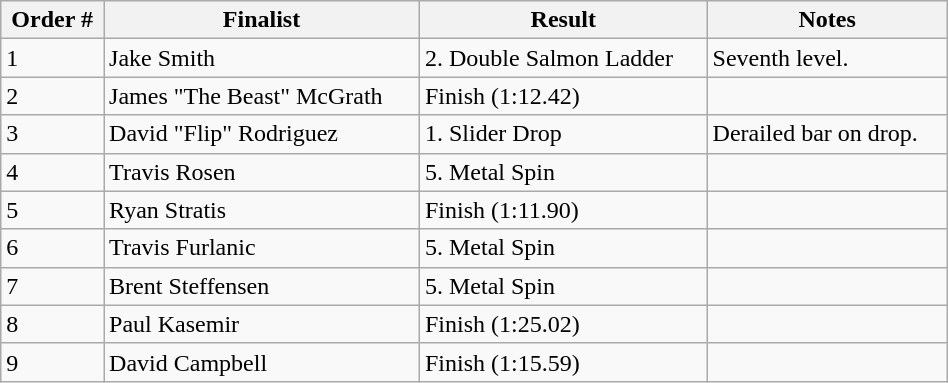<table class="wikitable" style="width:50%;">
<tr>
<th>Order #</th>
<th>Finalist</th>
<th>Result</th>
<th>Notes</th>
</tr>
<tr>
<td>1</td>
<td>Jake Smith</td>
<td>2. Double Salmon Ladder</td>
<td>Seventh level.</td>
</tr>
<tr>
<td>2</td>
<td>James "The Beast" McGrath</td>
<td>Finish (1:12.42)</td>
<td></td>
</tr>
<tr>
<td>3</td>
<td>David "Flip" Rodriguez</td>
<td>1. Slider Drop</td>
<td>Derailed bar on drop.</td>
</tr>
<tr>
<td>4</td>
<td>Travis Rosen</td>
<td>5. Metal Spin</td>
<td></td>
</tr>
<tr>
<td>5</td>
<td>Ryan Stratis</td>
<td>Finish (1:11.90)</td>
<td></td>
</tr>
<tr>
<td>6</td>
<td>Travis Furlanic</td>
<td>5. Metal Spin</td>
<td></td>
</tr>
<tr>
<td>7</td>
<td>Brent Steffensen</td>
<td>5. Metal Spin</td>
<td></td>
</tr>
<tr>
<td>8</td>
<td>Paul Kasemir</td>
<td>Finish (1:25.02)</td>
<td></td>
</tr>
<tr>
<td>9</td>
<td>David Campbell</td>
<td>Finish (1:15.59)</td>
<td></td>
</tr>
</table>
